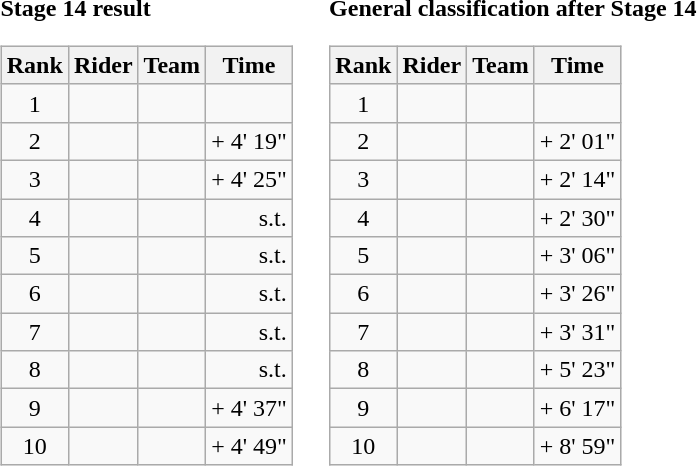<table>
<tr>
<td><strong>Stage 14 result</strong><br><table class="wikitable">
<tr>
<th scope="col">Rank</th>
<th scope="col">Rider</th>
<th scope="col">Team</th>
<th scope="col">Time</th>
</tr>
<tr>
<td style="text-align:center;">1</td>
<td></td>
<td></td>
<td style="text-align:right;"></td>
</tr>
<tr>
<td style="text-align:center;">2</td>
<td></td>
<td></td>
<td style="text-align:right;">+ 4' 19"</td>
</tr>
<tr>
<td style="text-align:center;">3</td>
<td></td>
<td></td>
<td style="text-align:right;">+ 4' 25"</td>
</tr>
<tr>
<td style="text-align:center;">4</td>
<td></td>
<td></td>
<td style="text-align:right;">s.t.</td>
</tr>
<tr>
<td style="text-align:center;">5</td>
<td></td>
<td></td>
<td style="text-align:right;">s.t.</td>
</tr>
<tr>
<td style="text-align:center;">6</td>
<td></td>
<td></td>
<td style="text-align:right;">s.t.</td>
</tr>
<tr>
<td style="text-align:center;">7</td>
<td></td>
<td></td>
<td style="text-align:right;">s.t.</td>
</tr>
<tr>
<td style="text-align:center;">8</td>
<td></td>
<td></td>
<td style="text-align:right;">s.t.</td>
</tr>
<tr>
<td style="text-align:center;">9</td>
<td></td>
<td></td>
<td style="text-align:right;">+ 4' 37"</td>
</tr>
<tr>
<td style="text-align:center;">10</td>
<td></td>
<td></td>
<td style="text-align:right;">+ 4' 49"</td>
</tr>
</table>
</td>
<td></td>
<td><strong>General classification after Stage 14</strong><br><table class="wikitable">
<tr>
<th scope="col">Rank</th>
<th scope="col">Rider</th>
<th scope="col">Team</th>
<th scope="col">Time</th>
</tr>
<tr>
<td style="text-align:center;">1</td>
<td></td>
<td></td>
<td style="text-align:right;"></td>
</tr>
<tr>
<td style="text-align:center;">2</td>
<td></td>
<td></td>
<td style="text-align:right;">+ 2' 01"</td>
</tr>
<tr>
<td style="text-align:center;">3</td>
<td></td>
<td></td>
<td style="text-align:right;">+ 2' 14"</td>
</tr>
<tr>
<td style="text-align:center;">4</td>
<td></td>
<td></td>
<td style="text-align:right;">+ 2' 30"</td>
</tr>
<tr>
<td style="text-align:center;">5</td>
<td></td>
<td></td>
<td style="text-align:right;">+ 3' 06"</td>
</tr>
<tr>
<td style="text-align:center;">6</td>
<td></td>
<td></td>
<td style="text-align:right;">+ 3' 26"</td>
</tr>
<tr>
<td style="text-align:center;">7</td>
<td></td>
<td></td>
<td style="text-align:right;">+ 3' 31"</td>
</tr>
<tr>
<td style="text-align:center;">8</td>
<td></td>
<td></td>
<td style="text-align:right;">+ 5' 23"</td>
</tr>
<tr>
<td style="text-align:center;">9</td>
<td></td>
<td></td>
<td style="text-align:right;">+ 6' 17"</td>
</tr>
<tr>
<td style="text-align:center;">10</td>
<td></td>
<td></td>
<td style="text-align:right;">+ 8' 59"</td>
</tr>
</table>
</td>
</tr>
</table>
